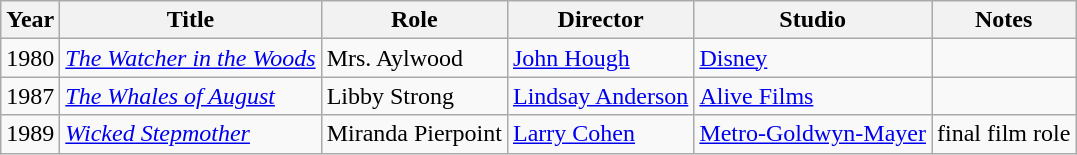<table class="wikitable sortable">
<tr>
<th>Year</th>
<th>Title</th>
<th>Role</th>
<th>Director</th>
<th>Studio</th>
<th class="unsortable">Notes</th>
</tr>
<tr>
<td>1980</td>
<td data-sort-value="Watcher in the Woods, The"><em><a href='#'>The Watcher in the Woods</a></em></td>
<td>Mrs. Aylwood</td>
<td><a href='#'>John Hough</a></td>
<td><a href='#'>Disney</a></td>
<td></td>
</tr>
<tr>
<td>1987</td>
<td data-sort-value="Whales of August, The"><em><a href='#'>The Whales of August</a></em></td>
<td>Libby Strong</td>
<td><a href='#'>Lindsay Anderson</a></td>
<td><a href='#'>Alive Films</a></td>
<td></td>
</tr>
<tr>
<td>1989</td>
<td><em><a href='#'>Wicked Stepmother</a></em></td>
<td>Miranda Pierpoint</td>
<td><a href='#'>Larry Cohen</a></td>
<td><a href='#'>Metro-Goldwyn-Mayer</a></td>
<td>final film role</td>
</tr>
</table>
